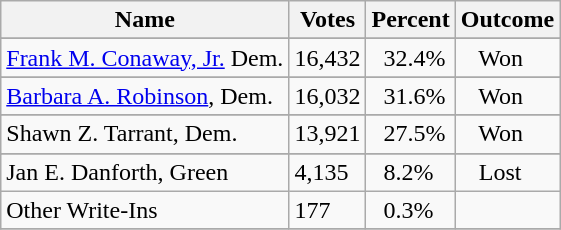<table class="wikitable">
<tr>
<th>Name</th>
<th>Votes</th>
<th>Percent</th>
<th>Outcome</th>
</tr>
<tr>
</tr>
<tr>
<td><a href='#'>Frank M. Conaway, Jr.</a> Dem.</td>
<td>16,432</td>
<td>  32.4%</td>
<td>   Won</td>
</tr>
<tr>
</tr>
<tr>
<td><a href='#'>Barbara A. Robinson</a>, Dem.</td>
<td>16,032</td>
<td>  31.6%</td>
<td>   Won</td>
</tr>
<tr>
</tr>
<tr>
<td>Shawn Z. Tarrant, Dem.</td>
<td>13,921</td>
<td>  27.5%</td>
<td>   Won</td>
</tr>
<tr>
</tr>
<tr>
<td>Jan E. Danforth, Green</td>
<td>4,135</td>
<td>  8.2%</td>
<td>   Lost</td>
</tr>
<tr>
<td>Other Write-Ins</td>
<td>177</td>
<td>  0.3%</td>
<td>   </td>
</tr>
<tr>
</tr>
</table>
